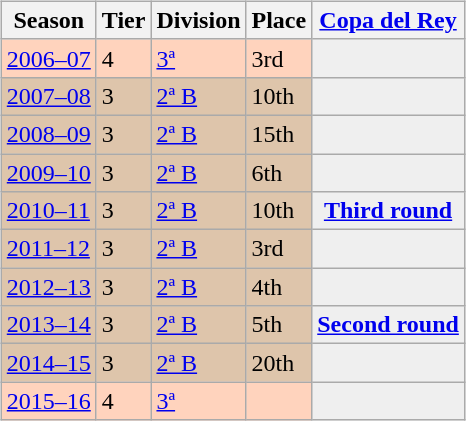<table>
<tr>
<td valign="top" width=0%><br><table class="wikitable">
<tr style="background:#f0f6fa;">
<th>Season</th>
<th>Tier</th>
<th>Division</th>
<th>Place</th>
<th><a href='#'>Copa del Rey</a></th>
</tr>
<tr>
<td style="background:#FFD3BD;"><a href='#'>2006–07</a></td>
<td style="background:#FFD3BD;">4</td>
<td style="background:#FFD3BD;"><a href='#'>3ª</a></td>
<td style="background:#FFD3BD;">3rd</td>
<th style="background:#efefef;"></th>
</tr>
<tr>
<td style="background:#DEC5AB;"><a href='#'>2007–08</a></td>
<td style="background:#DEC5AB;">3</td>
<td style="background:#DEC5AB;"><a href='#'>2ª B</a></td>
<td style="background:#DEC5AB;">10th</td>
<th style="background:#efefef;"></th>
</tr>
<tr>
<td style="background:#DEC5AB;"><a href='#'>2008–09</a></td>
<td style="background:#DEC5AB;">3</td>
<td style="background:#DEC5AB;"><a href='#'>2ª B</a></td>
<td style="background:#DEC5AB;">15th</td>
<th style="background:#efefef;"></th>
</tr>
<tr>
<td style="background:#DEC5AB;"><a href='#'>2009–10</a></td>
<td style="background:#DEC5AB;">3</td>
<td style="background:#DEC5AB;"><a href='#'>2ª B</a></td>
<td style="background:#DEC5AB;">6th</td>
<th style="background:#efefef;"></th>
</tr>
<tr>
<td style="background:#DEC5AB;"><a href='#'>2010–11</a></td>
<td style="background:#DEC5AB;">3</td>
<td style="background:#DEC5AB;"><a href='#'>2ª B</a></td>
<td style="background:#DEC5AB;">10th</td>
<th style="background:#efefef;"><a href='#'>Third round</a></th>
</tr>
<tr>
<td style="background:#DEC5AB;"><a href='#'>2011–12</a></td>
<td style="background:#DEC5AB;">3</td>
<td style="background:#DEC5AB;"><a href='#'>2ª B</a></td>
<td style="background:#DEC5AB;">3rd</td>
<th style="background:#efefef;"></th>
</tr>
<tr>
<td style="background:#DEC5AB;"><a href='#'>2012–13</a></td>
<td style="background:#DEC5AB;">3</td>
<td style="background:#DEC5AB;"><a href='#'>2ª B</a></td>
<td style="background:#DEC5AB;">4th</td>
<th style="background:#efefef;"></th>
</tr>
<tr>
<td style="background:#DEC5AB;"><a href='#'>2013–14</a></td>
<td style="background:#DEC5AB;">3</td>
<td style="background:#DEC5AB;"><a href='#'>2ª B</a></td>
<td style="background:#DEC5AB;">5th</td>
<th style="background:#efefef;"><a href='#'>Second round</a></th>
</tr>
<tr>
<td style="background:#DEC5AB;"><a href='#'>2014–15</a></td>
<td style="background:#DEC5AB;">3</td>
<td style="background:#DEC5AB;"><a href='#'>2ª B</a></td>
<td style="background:#DEC5AB;">20th</td>
<th style="background:#efefef;"></th>
</tr>
<tr>
<td style="background:#FFD3BD;"><a href='#'>2015–16</a></td>
<td style="background:#FFD3BD;">4</td>
<td style="background:#FFD3BD;"><a href='#'>3ª</a></td>
<td style="background:#FFD3BD;"></td>
<th style="background:#efefef;"></th>
</tr>
</table>
</td>
</tr>
</table>
